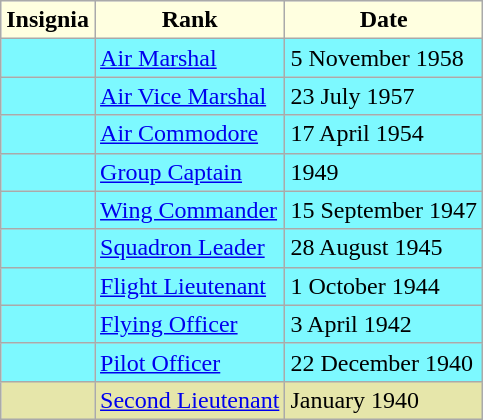<table class="wikitable">
<tr>
<th style="background:#FFFFE0">Insignia</th>
<th style="background:#FFFFE0">Rank</th>
<th style="background:#FFFFE0">Date</th>
</tr>
<tr>
<td style="background:#7DF9FF;"> </td>
<td style="background:#7DF9FF;"><a href='#'>Air Marshal</a></td>
<td style="background:#7DF9FF;">5 November 1958</td>
</tr>
<tr>
<td style="background:#7DF9FF;"> </td>
<td style="background:#7DF9FF;"><a href='#'>Air Vice Marshal</a></td>
<td style="background:#7DF9FF;">23 July 1957</td>
</tr>
<tr>
<td style="background:#7DF9FF;"> </td>
<td style="background:#7DF9FF;"><a href='#'>Air Commodore</a></td>
<td style="background:#7DF9FF;">17 April 1954</td>
</tr>
<tr>
<td style="background:#7DF9FF;"></td>
<td style="background:#7DF9FF;"><a href='#'>Group Captain</a></td>
<td style="background:#7DF9FF;">1949</td>
</tr>
<tr>
<td style="background:#7DF9FF;"></td>
<td style="background:#7DF9FF;"><a href='#'>Wing Commander</a></td>
<td style="background:#7DF9FF;">15 September 1947</td>
</tr>
<tr>
<td style="background:#7DF9FF;"></td>
<td style="background:#7DF9FF;"><a href='#'>Squadron Leader</a></td>
<td style="background:#7DF9FF;">28 August 1945</td>
</tr>
<tr>
<td style="background:#7DF9FF;"></td>
<td style="background:#7DF9FF;"><a href='#'>Flight Lieutenant</a></td>
<td style="background:#7DF9FF;">1 October 1944</td>
</tr>
<tr>
<td style="background:#7DF9FF;"></td>
<td style="background:#7DF9FF;"><a href='#'>Flying Officer</a></td>
<td style="background:#7DF9FF;">3 April 1942</td>
</tr>
<tr>
<td style="background:#7DF9FF;"></td>
<td style="background:#7DF9FF;"><a href='#'>Pilot Officer</a></td>
<td style="background:#7DF9FF;">22 December 1940</td>
</tr>
<tr>
<td style="background:#e6e6aa;"></td>
<td style="background:#e6e6aa;"><a href='#'>Second Lieutenant</a></td>
<td style="background:#e6e6aa;">January 1940</td>
</tr>
</table>
